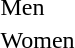<table>
<tr>
<td>Men</td>
<td></td>
<td></td>
<td></td>
</tr>
<tr>
<td>Women</td>
<td></td>
<td></td>
<td></td>
</tr>
</table>
